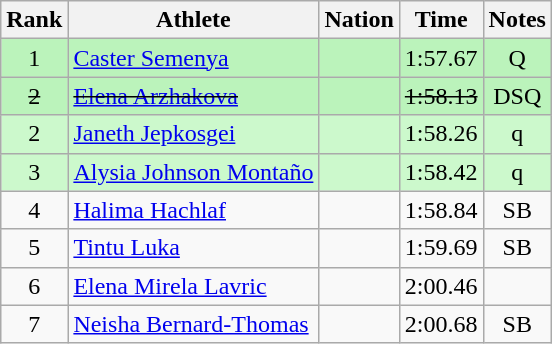<table class="wikitable sortable" style="text-align:center">
<tr>
<th>Rank</th>
<th>Athlete</th>
<th>Nation</th>
<th>Time</th>
<th>Notes</th>
</tr>
<tr bgcolor=bbf3bb>
<td>1</td>
<td align=left><a href='#'>Caster Semenya</a></td>
<td align=left></td>
<td>1:57.67</td>
<td>Q</td>
</tr>
<tr bgcolor=bbf3bb>
<td><s>2 </s></td>
<td align=left><s><a href='#'>Elena Arzhakova</a> </s></td>
<td align=left><s></s></td>
<td><s>1:58.13 </s></td>
<td>DSQ</td>
</tr>
<tr bgcolor=ccf9cc>
<td>2</td>
<td align=left><a href='#'>Janeth Jepkosgei</a></td>
<td align=left></td>
<td>1:58.26</td>
<td>q</td>
</tr>
<tr bgcolor=ccf9cc>
<td>3</td>
<td align=left><a href='#'>Alysia Johnson Montaño</a></td>
<td align=left></td>
<td>1:58.42</td>
<td>q</td>
</tr>
<tr>
<td>4</td>
<td align=left><a href='#'>Halima Hachlaf</a></td>
<td align=left></td>
<td>1:58.84</td>
<td>SB</td>
</tr>
<tr>
<td>5</td>
<td align=left><a href='#'>Tintu Luka</a></td>
<td align=left></td>
<td>1:59.69</td>
<td>SB</td>
</tr>
<tr>
<td>6</td>
<td align=left><a href='#'>Elena Mirela Lavric</a></td>
<td align=left></td>
<td>2:00.46</td>
<td></td>
</tr>
<tr>
<td>7</td>
<td align=left><a href='#'>Neisha Bernard-Thomas</a></td>
<td align=left></td>
<td>2:00.68</td>
<td>SB</td>
</tr>
</table>
